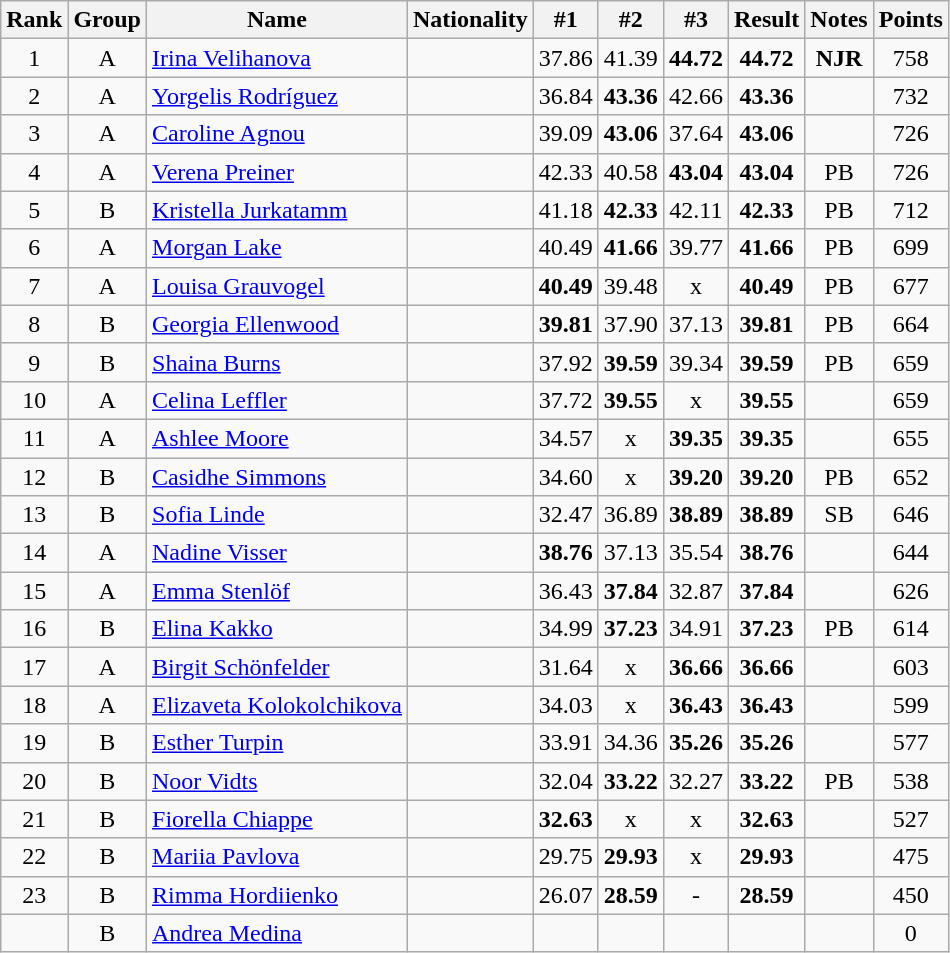<table class="wikitable sortable" style="text-align:center">
<tr>
<th>Rank</th>
<th>Group</th>
<th>Name</th>
<th>Nationality</th>
<th>#1</th>
<th>#2</th>
<th>#3</th>
<th>Result</th>
<th>Notes</th>
<th>Points</th>
</tr>
<tr>
<td>1</td>
<td>A</td>
<td align=left><a href='#'>Irina Velihanova</a></td>
<td align=left></td>
<td>37.86</td>
<td>41.39</td>
<td><strong>44.72</strong></td>
<td><strong>44.72</strong></td>
<td><strong>NJR</strong></td>
<td>758</td>
</tr>
<tr>
<td>2</td>
<td>A</td>
<td align=left><a href='#'>Yorgelis Rodríguez</a></td>
<td align=left></td>
<td>36.84</td>
<td><strong>43.36</strong></td>
<td>42.66</td>
<td><strong>43.36</strong></td>
<td></td>
<td>732</td>
</tr>
<tr>
<td>3</td>
<td>A</td>
<td align=left><a href='#'>Caroline Agnou</a></td>
<td align=left></td>
<td>39.09</td>
<td><strong>43.06</strong></td>
<td>37.64</td>
<td><strong>43.06</strong></td>
<td></td>
<td>726</td>
</tr>
<tr>
<td>4</td>
<td>A</td>
<td align=left><a href='#'>Verena Preiner</a></td>
<td align=left></td>
<td>42.33</td>
<td>40.58</td>
<td><strong>43.04</strong></td>
<td><strong>43.04</strong></td>
<td>PB</td>
<td>726</td>
</tr>
<tr>
<td>5</td>
<td>B</td>
<td align=left><a href='#'>Kristella Jurkatamm</a></td>
<td align=left></td>
<td>41.18</td>
<td><strong>42.33</strong></td>
<td>42.11</td>
<td><strong>42.33</strong></td>
<td>PB</td>
<td>712</td>
</tr>
<tr>
<td>6</td>
<td>A</td>
<td align=left><a href='#'>Morgan Lake</a></td>
<td align=left></td>
<td>40.49</td>
<td><strong>41.66</strong></td>
<td>39.77</td>
<td><strong>41.66</strong></td>
<td>PB</td>
<td>699</td>
</tr>
<tr>
<td>7</td>
<td>A</td>
<td align=left><a href='#'>Louisa Grauvogel</a></td>
<td align=left></td>
<td><strong>40.49</strong></td>
<td>39.48</td>
<td>x</td>
<td><strong>40.49</strong></td>
<td>PB</td>
<td>677</td>
</tr>
<tr>
<td>8</td>
<td>B</td>
<td align=left><a href='#'>Georgia Ellenwood</a></td>
<td align=left></td>
<td><strong>39.81</strong></td>
<td>37.90</td>
<td>37.13</td>
<td><strong>39.81</strong></td>
<td>PB</td>
<td>664</td>
</tr>
<tr>
<td>9</td>
<td>B</td>
<td align=left><a href='#'>Shaina Burns</a></td>
<td align=left></td>
<td>37.92</td>
<td><strong>39.59</strong></td>
<td>39.34</td>
<td><strong>39.59</strong></td>
<td>PB</td>
<td>659</td>
</tr>
<tr>
<td>10</td>
<td>A</td>
<td align=left><a href='#'>Celina Leffler</a></td>
<td align=left></td>
<td>37.72</td>
<td><strong>39.55</strong></td>
<td>x</td>
<td><strong>39.55</strong></td>
<td></td>
<td>659</td>
</tr>
<tr>
<td>11</td>
<td>A</td>
<td align=left><a href='#'>Ashlee Moore</a></td>
<td align=left></td>
<td>34.57</td>
<td>x</td>
<td><strong>39.35</strong></td>
<td><strong>39.35</strong></td>
<td></td>
<td>655</td>
</tr>
<tr>
<td>12</td>
<td>B</td>
<td align=left><a href='#'>Casidhe Simmons</a></td>
<td align=left></td>
<td>34.60</td>
<td>x</td>
<td><strong>39.20</strong></td>
<td><strong>39.20</strong></td>
<td>PB</td>
<td>652</td>
</tr>
<tr>
<td>13</td>
<td>B</td>
<td align=left><a href='#'>Sofia Linde</a></td>
<td align=left></td>
<td>32.47</td>
<td>36.89</td>
<td><strong>38.89</strong></td>
<td><strong>38.89</strong></td>
<td>SB</td>
<td>646</td>
</tr>
<tr>
<td>14</td>
<td>A</td>
<td align=left><a href='#'>Nadine Visser</a></td>
<td align=left></td>
<td><strong>38.76</strong></td>
<td>37.13</td>
<td>35.54</td>
<td><strong>38.76</strong></td>
<td></td>
<td>644</td>
</tr>
<tr>
<td>15</td>
<td>A</td>
<td align=left><a href='#'>Emma Stenlöf</a></td>
<td align=left></td>
<td>36.43</td>
<td><strong>37.84</strong></td>
<td>32.87</td>
<td><strong>37.84</strong></td>
<td></td>
<td>626</td>
</tr>
<tr>
<td>16</td>
<td>B</td>
<td align=left><a href='#'>Elina Kakko</a></td>
<td align=left></td>
<td>34.99</td>
<td><strong>37.23 </strong></td>
<td>34.91</td>
<td><strong>37.23 </strong></td>
<td>PB</td>
<td>614</td>
</tr>
<tr>
<td>17</td>
<td>A</td>
<td align=left><a href='#'>Birgit Schönfelder</a></td>
<td align=left></td>
<td>31.64</td>
<td>x</td>
<td><strong>36.66</strong></td>
<td><strong>36.66</strong></td>
<td></td>
<td>603</td>
</tr>
<tr>
<td>18</td>
<td>A</td>
<td align=left><a href='#'>Elizaveta Kolokolchikova</a></td>
<td align=left></td>
<td>34.03</td>
<td>x</td>
<td><strong>36.43</strong></td>
<td><strong>36.43</strong></td>
<td></td>
<td>599</td>
</tr>
<tr>
<td>19</td>
<td>B</td>
<td align=left><a href='#'>Esther Turpin</a></td>
<td align=left></td>
<td>33.91</td>
<td>34.36</td>
<td><strong>35.26</strong></td>
<td><strong>35.26</strong></td>
<td></td>
<td>577</td>
</tr>
<tr>
<td>20</td>
<td>B</td>
<td align=left><a href='#'>Noor Vidts</a></td>
<td align=left></td>
<td>32.04</td>
<td><strong>33.22</strong></td>
<td>32.27</td>
<td><strong>33.22</strong></td>
<td>PB</td>
<td>538</td>
</tr>
<tr>
<td>21</td>
<td>B</td>
<td align=left><a href='#'>Fiorella Chiappe</a></td>
<td align=left></td>
<td><strong>32.63</strong></td>
<td>x</td>
<td>x</td>
<td><strong>32.63</strong></td>
<td></td>
<td>527</td>
</tr>
<tr>
<td>22</td>
<td>B</td>
<td align=left><a href='#'>Mariia Pavlova</a></td>
<td align=left></td>
<td>29.75</td>
<td><strong>29.93</strong></td>
<td>x</td>
<td><strong>29.93</strong></td>
<td></td>
<td>475</td>
</tr>
<tr>
<td>23</td>
<td>B</td>
<td align=left><a href='#'>Rimma Hordiienko</a></td>
<td align=left></td>
<td>26.07</td>
<td><strong>28.59</strong></td>
<td>-</td>
<td><strong>28.59</strong></td>
<td></td>
<td>450</td>
</tr>
<tr>
<td></td>
<td>B</td>
<td align="left"><a href='#'>Andrea Medina</a></td>
<td align=left></td>
<td></td>
<td></td>
<td></td>
<td></td>
<td></td>
<td>0</td>
</tr>
</table>
